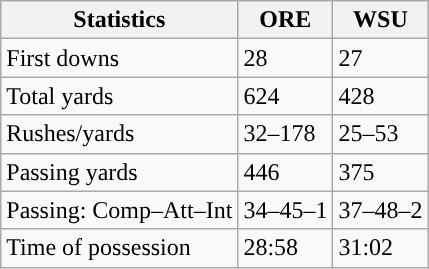<table class="wikitable" style="float: left;">
<tr>
<th>Statistics</th>
<th>ORE</th>
<th>WSU</th>
</tr>
<tr>
<td>First downs</td>
<td>28</td>
<td>27</td>
</tr>
<tr>
<td>Total yards</td>
<td>624</td>
<td>428</td>
</tr>
<tr>
<td>Rushes/yards</td>
<td>32–178</td>
<td>25–53</td>
</tr>
<tr>
<td>Passing yards</td>
<td>446</td>
<td>375</td>
</tr>
<tr>
<td>Passing: Comp–Att–Int</td>
<td>34–45–1</td>
<td>37–48–2</td>
</tr>
<tr>
<td>Time of possession</td>
<td>28:58</td>
<td>31:02</td>
</tr>
</table>
